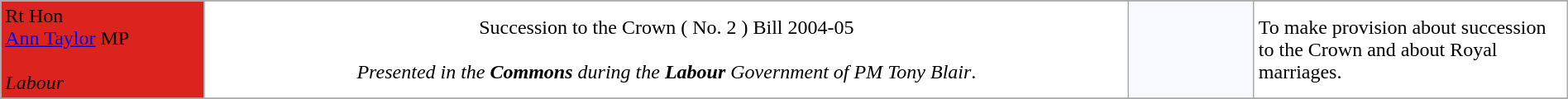<table class="wikitable" width="100%">
<tr bgcolor="#F8F8FF">
</tr>
<tr align="center" bgcolor="#F8F8FF">
<td style="width: 13%;" align="left" bgcolor="#DC241f">Rt Hon<br><a href='#'>Ann Taylor</a> MP<br><br><em>Labour</em></td>
<td style="width: 59%;" bgcolor="#FFFFFF" align="center">Succession to the Crown ( No. 2 ) Bill 2004-05<br><br><em>Presented in the <strong>Commons</strong> during the <strong>Labour</strong> Government of PM Tony Blair</em>.</td>
<td style="width: 8%;"></td>
<td align="left" bgcolor="#FFFFFF">To make provision about succession to the Crown and about Royal marriages.</td>
</tr>
<tr>
</tr>
</table>
